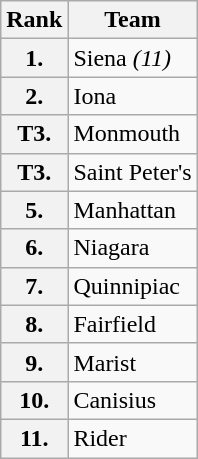<table class="wikitable">
<tr>
<th>Rank</th>
<th>Team </th>
</tr>
<tr>
<th>1.</th>
<td>Siena <em>(11)</em></td>
</tr>
<tr>
<th>2.</th>
<td>Iona</td>
</tr>
<tr>
<th>T3.</th>
<td>Monmouth</td>
</tr>
<tr>
<th>T3.</th>
<td>Saint Peter's</td>
</tr>
<tr>
<th>5.</th>
<td>Manhattan</td>
</tr>
<tr>
<th>6.</th>
<td>Niagara</td>
</tr>
<tr>
<th>7.</th>
<td>Quinnipiac</td>
</tr>
<tr>
<th>8.</th>
<td>Fairfield</td>
</tr>
<tr>
<th>9.</th>
<td>Marist</td>
</tr>
<tr>
<th>10.</th>
<td>Canisius</td>
</tr>
<tr>
<th>11.</th>
<td>Rider</td>
</tr>
</table>
